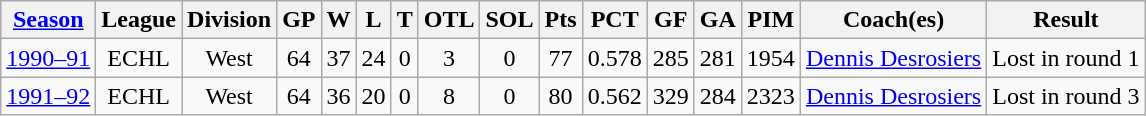<table class="wikitable" style="text-align:center">
<tr>
<th><a href='#'>Season</a></th>
<th>League</th>
<th>Division</th>
<th>GP</th>
<th>W</th>
<th>L</th>
<th>T</th>
<th>OTL</th>
<th>SOL</th>
<th>Pts</th>
<th>PCT</th>
<th>GF</th>
<th>GA</th>
<th>PIM</th>
<th>Coach(es)</th>
<th>Result</th>
</tr>
<tr>
<td><a href='#'>1990–91</a></td>
<td>ECHL</td>
<td>West</td>
<td>64</td>
<td>37</td>
<td>24</td>
<td>0</td>
<td>3</td>
<td>0</td>
<td>77</td>
<td>0.578</td>
<td>285</td>
<td>281</td>
<td>1954</td>
<td><a href='#'>Dennis Desrosiers</a></td>
<td>Lost in round 1</td>
</tr>
<tr>
<td><a href='#'>1991–92</a></td>
<td>ECHL</td>
<td>West</td>
<td>64</td>
<td>36</td>
<td>20</td>
<td>0</td>
<td>8</td>
<td>0</td>
<td>80</td>
<td>0.562</td>
<td>329</td>
<td>284</td>
<td>2323</td>
<td><a href='#'>Dennis Desrosiers</a></td>
<td>Lost in round 3</td>
</tr>
</table>
